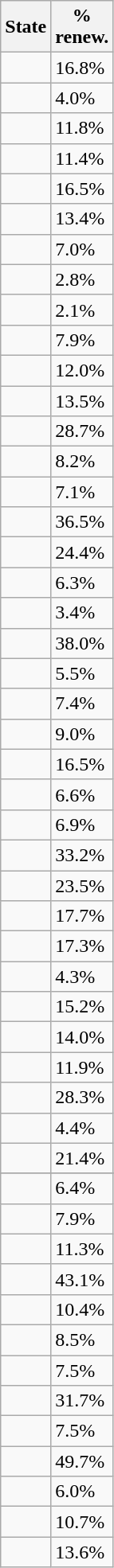<table class="sortable wikitable sticky-header static-row-numbers col1left" >
<tr>
<th>State</th>
<th>%<br>renew.</th>
</tr>
<tr>
<td></td>
<td>16.8%</td>
</tr>
<tr>
<td></td>
<td>4.0%</td>
</tr>
<tr>
<td></td>
<td>11.8%</td>
</tr>
<tr>
<td></td>
<td>11.4%</td>
</tr>
<tr>
<td></td>
<td>16.5%</td>
</tr>
<tr>
<td></td>
<td>13.4%</td>
</tr>
<tr>
<td></td>
<td>7.0%</td>
</tr>
<tr>
<td></td>
<td>2.8%</td>
</tr>
<tr>
<td></td>
<td>2.1%</td>
</tr>
<tr>
<td></td>
<td>7.9%</td>
</tr>
<tr>
<td></td>
<td>12.0%</td>
</tr>
<tr>
<td></td>
<td>13.5%</td>
</tr>
<tr>
<td></td>
<td>28.7%</td>
</tr>
<tr>
<td></td>
<td>8.2%</td>
</tr>
<tr>
<td></td>
<td>7.1%</td>
</tr>
<tr>
<td></td>
<td>36.5%</td>
</tr>
<tr>
<td></td>
<td>24.4%</td>
</tr>
<tr>
<td></td>
<td>6.3%</td>
</tr>
<tr>
<td></td>
<td>3.4%</td>
</tr>
<tr>
<td></td>
<td>38.0%</td>
</tr>
<tr>
<td></td>
<td>5.5%</td>
</tr>
<tr>
<td></td>
<td>7.4%</td>
</tr>
<tr>
<td></td>
<td>9.0%</td>
</tr>
<tr>
<td></td>
<td>16.5%</td>
</tr>
<tr>
<td></td>
<td>6.6%</td>
</tr>
<tr>
<td></td>
<td>6.9%</td>
</tr>
<tr>
<td></td>
<td>33.2%</td>
</tr>
<tr>
<td></td>
<td>23.5%</td>
</tr>
<tr>
<td></td>
<td>17.7%</td>
</tr>
<tr>
<td></td>
<td>17.3%</td>
</tr>
<tr>
<td></td>
<td>4.3%</td>
</tr>
<tr>
<td></td>
<td>15.2%</td>
</tr>
<tr>
<td></td>
<td>14.0%</td>
</tr>
<tr>
<td></td>
<td>11.9%</td>
</tr>
<tr>
<td></td>
<td>28.3%</td>
</tr>
<tr>
<td></td>
<td>4.4%</td>
</tr>
<tr>
<td></td>
<td>21.4%</td>
</tr>
<tr>
</tr>
<tr>
</tr>
<tr>
<td></td>
<td>6.4%</td>
</tr>
<tr>
<td></td>
<td>7.9%</td>
</tr>
<tr>
<td></td>
<td>11.3%</td>
</tr>
<tr>
<td></td>
<td>43.1%</td>
</tr>
<tr>
<td></td>
<td>10.4%</td>
</tr>
<tr>
<td></td>
<td>8.5%</td>
</tr>
<tr>
<td></td>
<td>7.5%</td>
</tr>
<tr>
<td></td>
<td>31.7%</td>
</tr>
<tr>
<td></td>
<td>7.5%</td>
</tr>
<tr>
<td></td>
<td>49.7%</td>
</tr>
<tr>
<td></td>
<td>6.0%</td>
</tr>
<tr>
<td></td>
<td>10.7%</td>
</tr>
<tr>
<td></td>
<td>13.6%</td>
</tr>
</table>
